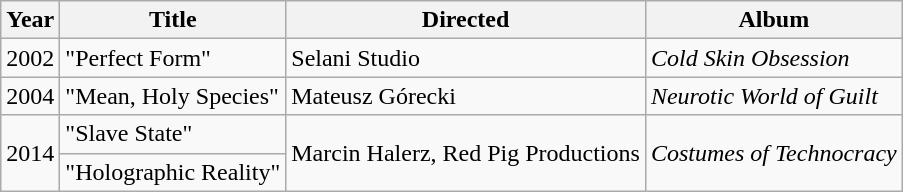<table class="wikitable">
<tr>
<th>Year</th>
<th>Title</th>
<th>Directed</th>
<th>Album</th>
</tr>
<tr>
<td>2002</td>
<td>"Perfect Form"</td>
<td>Selani Studio</td>
<td><em>Cold Skin Obsession</em></td>
</tr>
<tr>
<td>2004</td>
<td>"Mean, Holy Species"</td>
<td>Mateusz Górecki</td>
<td><em>Neurotic World of Guilt</em></td>
</tr>
<tr>
<td rowspan=2>2014</td>
<td>"Slave State"</td>
<td rowspan=2>Marcin Halerz, Red Pig Productions</td>
<td rowspan=2><em>Costumes of Technocracy</em></td>
</tr>
<tr>
<td>"Holographic Reality"</td>
</tr>
</table>
